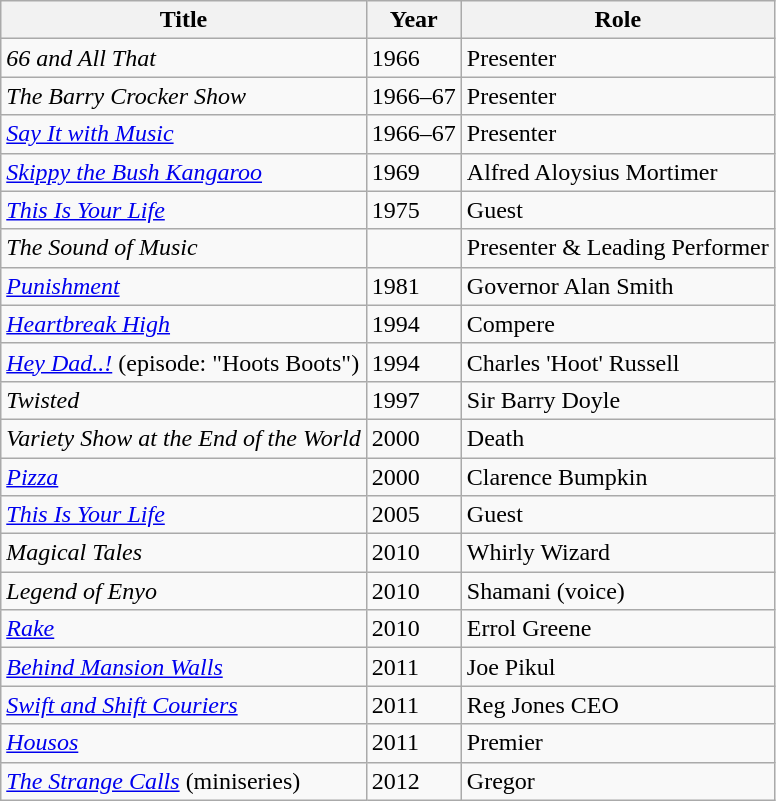<table class="wikitable">
<tr>
<th>Title</th>
<th>Year</th>
<th>Role</th>
</tr>
<tr>
<td><em>66 and All That</em></td>
<td>1966</td>
<td>Presenter</td>
</tr>
<tr>
<td><em>The Barry Crocker Show</em></td>
<td>1966–67</td>
<td>Presenter</td>
</tr>
<tr>
<td><em><a href='#'>Say It with Music</a></em></td>
<td>1966–67</td>
<td>Presenter</td>
</tr>
<tr>
<td><em><a href='#'>Skippy the Bush Kangaroo</a></em></td>
<td>1969</td>
<td>Alfred Aloysius Mortimer</td>
</tr>
<tr>
<td><em><a href='#'>This Is Your Life</a></em></td>
<td>1975</td>
<td>Guest</td>
</tr>
<tr>
<td><em>The Sound of Music</em></td>
<td></td>
<td>Presenter & Leading Performer</td>
</tr>
<tr>
<td><em><a href='#'>Punishment</a></em></td>
<td>1981</td>
<td>Governor Alan Smith</td>
</tr>
<tr>
<td><em><a href='#'>Heartbreak High</a></em></td>
<td>1994</td>
<td>Compere</td>
</tr>
<tr>
<td><em><a href='#'>Hey Dad..!</a></em> (episode: "Hoots Boots")</td>
<td>1994</td>
<td>Charles 'Hoot' Russell</td>
</tr>
<tr>
<td><em>Twisted</em></td>
<td>1997</td>
<td>Sir Barry Doyle</td>
</tr>
<tr>
<td><em>Variety Show at the End of the World</em></td>
<td>2000</td>
<td>Death</td>
</tr>
<tr>
<td><em><a href='#'>Pizza</a></em></td>
<td>2000</td>
<td>Clarence Bumpkin</td>
</tr>
<tr>
<td><em><a href='#'>This Is Your Life</a></em></td>
<td>2005</td>
<td>Guest</td>
</tr>
<tr>
<td><em>Magical Tales</em></td>
<td>2010</td>
<td>Whirly Wizard</td>
</tr>
<tr>
<td><em>Legend of Enyo</em></td>
<td>2010</td>
<td>Shamani (voice)</td>
</tr>
<tr>
<td><em><a href='#'>Rake</a></em></td>
<td>2010</td>
<td>Errol Greene</td>
</tr>
<tr>
<td><em><a href='#'>Behind Mansion Walls</a></em></td>
<td>2011</td>
<td>Joe Pikul</td>
</tr>
<tr>
<td><em><a href='#'>Swift and Shift Couriers</a></em></td>
<td>2011</td>
<td>Reg Jones CEO</td>
</tr>
<tr>
<td><em><a href='#'>Housos</a></em></td>
<td>2011</td>
<td>Premier</td>
</tr>
<tr>
<td><em><a href='#'>The Strange Calls</a></em> (miniseries)</td>
<td>2012</td>
<td>Gregor</td>
</tr>
</table>
